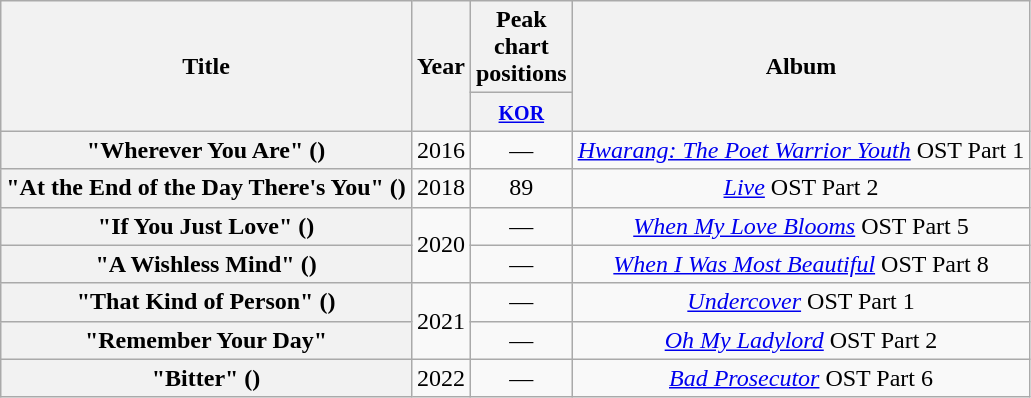<table class="wikitable plainrowheaders" style="text-align:center;">
<tr>
<th scope="col" rowspan="2">Title</th>
<th scope="col" rowspan="2">Year</th>
<th scope="col" colspan="1" style="width:3em;">Peak chart positions</th>
<th scope="col" rowspan="2">Album</th>
</tr>
<tr>
<th><small><a href='#'>KOR</a></small><br></th>
</tr>
<tr>
<th scope="row">"Wherever You Are" ()</th>
<td>2016</td>
<td>—</td>
<td><em><a href='#'>Hwarang: The Poet Warrior Youth</a></em> OST Part 1</td>
</tr>
<tr>
<th scope="row">"At the End of the Day There's You" ()</th>
<td>2018</td>
<td>89</td>
<td><em><a href='#'>Live</a></em> OST Part 2</td>
</tr>
<tr>
<th scope="row">"If You Just Love" ()</th>
<td rowspan="2">2020</td>
<td>—</td>
<td><em><a href='#'>When My Love Blooms</a></em> OST Part 5</td>
</tr>
<tr>
<th scope="row">"A Wishless Mind" ()</th>
<td>—</td>
<td><em><a href='#'>When I Was Most Beautiful</a></em> OST Part 8</td>
</tr>
<tr>
<th scope="row">"That Kind of Person" ()</th>
<td rowspan="2">2021</td>
<td>—</td>
<td><em><a href='#'>Undercover</a></em> OST Part 1</td>
</tr>
<tr>
<th scope="row">"Remember Your Day"</th>
<td>—</td>
<td><em><a href='#'>Oh My Ladylord</a></em> OST Part 2</td>
</tr>
<tr>
<th scope="row">"Bitter" ()</th>
<td>2022</td>
<td>—</td>
<td><em><a href='#'>Bad Prosecutor</a></em> OST Part 6</td>
</tr>
</table>
